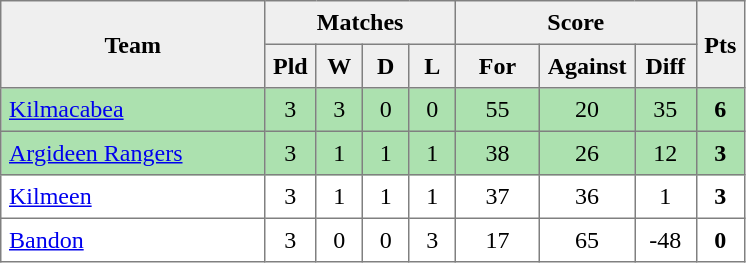<table style=border-collapse:collapse border=1 cellspacing=0 cellpadding=5>
<tr align=center bgcolor=#efefef>
<th rowspan=2 width=165>Team</th>
<th colspan=4>Matches</th>
<th colspan=3>Score</th>
<th rowspan=2width=20>Pts</th>
</tr>
<tr align=center bgcolor=#efefef>
<th width=20>Pld</th>
<th width=20>W</th>
<th width=20>D</th>
<th width=20>L</th>
<th width=45>For</th>
<th width=45>Against</th>
<th width=30>Diff</th>
</tr>
<tr align=center style="background:#ACE1AF;">
<td style="text-align:left;"><a href='#'>Kilmacabea</a></td>
<td>3</td>
<td>3</td>
<td>0</td>
<td>0</td>
<td>55</td>
<td>20</td>
<td>35</td>
<td><strong>6</strong></td>
</tr>
<tr align=center style="background:#ACE1AF;">
<td style="text-align:left;"><a href='#'>Argideen Rangers</a></td>
<td>3</td>
<td>1</td>
<td>1</td>
<td>1</td>
<td>38</td>
<td>26</td>
<td>12</td>
<td><strong>3</strong></td>
</tr>
<tr align=center>
<td style="text-align:left;"><a href='#'>Kilmeen</a></td>
<td>3</td>
<td>1</td>
<td>1</td>
<td>1</td>
<td>37</td>
<td>36</td>
<td>1</td>
<td><strong>3</strong></td>
</tr>
<tr align=center>
<td style="text-align:left;"><a href='#'>Bandon</a></td>
<td>3</td>
<td>0</td>
<td>0</td>
<td>3</td>
<td>17</td>
<td>65</td>
<td>-48</td>
<td><strong>0</strong></td>
</tr>
</table>
